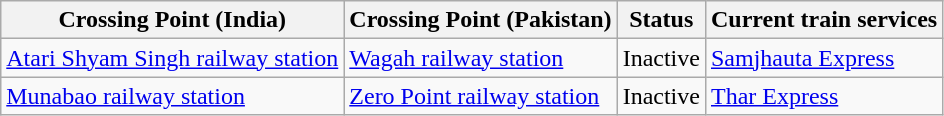<table class="wikitable sortable">
<tr>
<th>Crossing Point (India)</th>
<th>Crossing Point (Pakistan)</th>
<th>Status</th>
<th>Current train services</th>
</tr>
<tr>
<td><a href='#'>Atari Shyam Singh railway station</a></td>
<td><a href='#'>Wagah railway station</a></td>
<td>Inactive</td>
<td><a href='#'>Samjhauta Express</a></td>
</tr>
<tr>
<td><a href='#'>Munabao railway station</a></td>
<td><a href='#'>Zero Point railway station</a></td>
<td>Inactive</td>
<td><a href='#'>Thar Express</a></td>
</tr>
</table>
